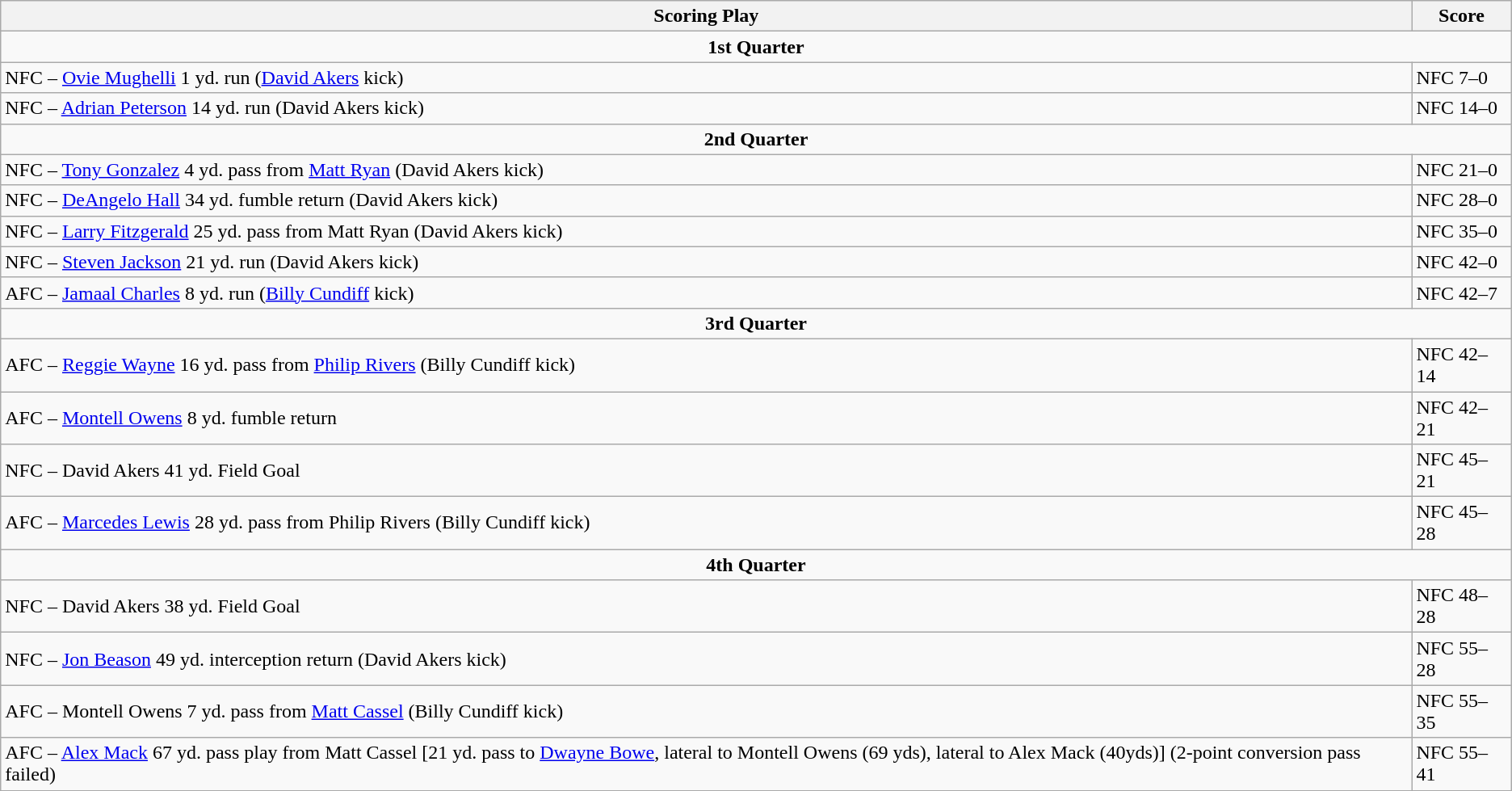<table class="wikitable">
<tr>
<th>Scoring Play</th>
<th>Score</th>
</tr>
<tr>
<td colspan="4" align="center"><strong>1st Quarter</strong></td>
</tr>
<tr>
<td>NFC – <a href='#'>Ovie Mughelli</a> 1 yd. run (<a href='#'>David Akers</a> kick)</td>
<td>NFC 7–0</td>
</tr>
<tr>
<td>NFC – <a href='#'>Adrian Peterson</a> 14 yd. run (David Akers kick)</td>
<td>NFC 14–0</td>
</tr>
<tr>
<td colspan="4" align="center"><strong>2nd Quarter</strong></td>
</tr>
<tr>
<td>NFC – <a href='#'>Tony Gonzalez</a> 4 yd. pass from <a href='#'>Matt Ryan</a> (David Akers kick)</td>
<td>NFC 21–0</td>
</tr>
<tr>
<td>NFC – <a href='#'>DeAngelo Hall</a> 34 yd. fumble return (David Akers kick)</td>
<td>NFC 28–0</td>
</tr>
<tr>
<td>NFC – <a href='#'>Larry Fitzgerald</a> 25 yd. pass from Matt Ryan (David Akers kick)</td>
<td>NFC 35–0</td>
</tr>
<tr>
<td>NFC – <a href='#'>Steven Jackson</a> 21 yd. run (David Akers kick)</td>
<td>NFC 42–0</td>
</tr>
<tr>
<td>AFC – <a href='#'>Jamaal Charles</a> 8 yd. run (<a href='#'>Billy Cundiff</a> kick)</td>
<td>NFC 42–7</td>
</tr>
<tr>
<td colspan="4" align="center"><strong>3rd Quarter</strong></td>
</tr>
<tr>
<td>AFC – <a href='#'>Reggie Wayne</a> 16 yd. pass from <a href='#'>Philip Rivers</a> (Billy Cundiff kick)</td>
<td>NFC 42–14</td>
</tr>
<tr>
<td>AFC – <a href='#'>Montell Owens</a> 8 yd. fumble return</td>
<td>NFC 42–21</td>
</tr>
<tr>
<td>NFC – David Akers 41 yd. Field Goal</td>
<td>NFC 45–21</td>
</tr>
<tr>
<td>AFC – <a href='#'>Marcedes Lewis</a> 28 yd. pass from Philip Rivers (Billy Cundiff kick)</td>
<td>NFC 45–28</td>
</tr>
<tr>
<td colspan="4" align="center"><strong>4th Quarter</strong></td>
</tr>
<tr>
<td>NFC – David Akers 38 yd. Field Goal</td>
<td>NFC 48–28</td>
</tr>
<tr>
<td>NFC – <a href='#'>Jon Beason</a> 49 yd. interception return (David Akers kick)</td>
<td>NFC 55–28</td>
</tr>
<tr>
<td>AFC –  Montell Owens 7 yd. pass from <a href='#'>Matt Cassel</a> (Billy Cundiff kick)</td>
<td>NFC 55–35</td>
</tr>
<tr>
<td>AFC –  <a href='#'>Alex Mack</a> 67 yd. pass play from Matt Cassel [21 yd. pass to <a href='#'>Dwayne Bowe</a>, lateral to Montell Owens (69 yds), lateral to Alex Mack (40yds)] (2-point conversion pass failed)</td>
<td>NFC 55–41</td>
</tr>
<tr>
</tr>
</table>
